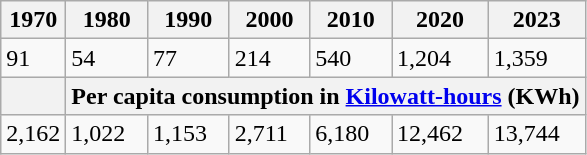<table class="wikitable">
<tr>
<th>1970</th>
<th>1980</th>
<th>1990</th>
<th>2000</th>
<th>2010</th>
<th>2020</th>
<th>2023</th>
</tr>
<tr>
<td>91</td>
<td>54</td>
<td>77</td>
<td>214</td>
<td>540</td>
<td>1,204</td>
<td>1,359</td>
</tr>
<tr>
<th></th>
<th colspan="6">Per capita consumption in <a href='#'>Kilowatt-hours</a> (KWh)</th>
</tr>
<tr>
<td>2,162</td>
<td>1,022</td>
<td>1,153</td>
<td>2,711</td>
<td>6,180</td>
<td>12,462</td>
<td>13,744</td>
</tr>
</table>
